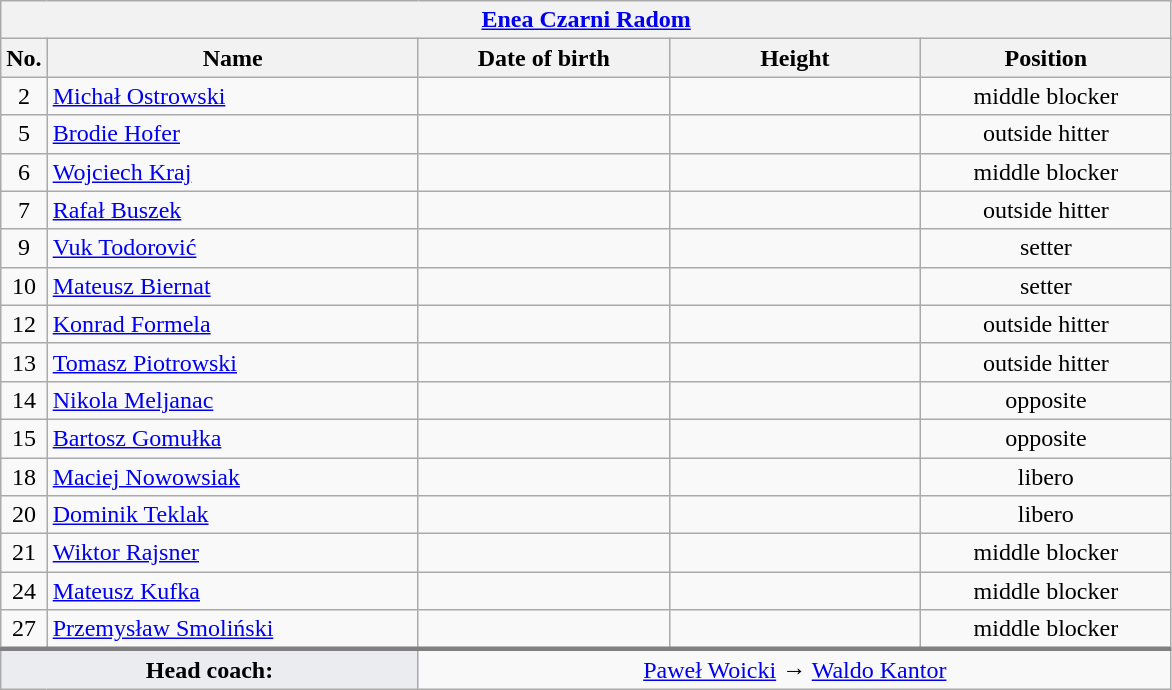<table class="wikitable collapsible collapsed" style="font-size:100%; text-align:center">
<tr>
<th colspan=5 style="width:30em"><a href='#'>Enea Czarni Radom</a></th>
</tr>
<tr>
<th>No.</th>
<th style="width:15em">Name</th>
<th style="width:10em">Date of birth</th>
<th style="width:10em">Height</th>
<th style="width:10em">Position</th>
</tr>
<tr>
<td>2</td>
<td align=left> <a href='#'>Michał Ostrowski</a></td>
<td align=right></td>
<td></td>
<td>middle blocker</td>
</tr>
<tr>
<td>5</td>
<td align=left> <a href='#'>Brodie Hofer</a></td>
<td align=right></td>
<td></td>
<td>outside hitter</td>
</tr>
<tr>
<td>6</td>
<td align=left> <a href='#'>Wojciech Kraj</a></td>
<td align=right></td>
<td></td>
<td>middle blocker</td>
</tr>
<tr>
<td>7</td>
<td align=left> <a href='#'>Rafał Buszek</a></td>
<td align=right></td>
<td></td>
<td>outside hitter</td>
</tr>
<tr>
<td>9</td>
<td align=left> <a href='#'>Vuk Todorović</a></td>
<td align=right></td>
<td></td>
<td>setter</td>
</tr>
<tr>
<td>10</td>
<td align=left> <a href='#'>Mateusz Biernat</a></td>
<td align=right></td>
<td></td>
<td>setter</td>
</tr>
<tr>
<td>12</td>
<td align=left> <a href='#'>Konrad Formela</a></td>
<td align=right></td>
<td></td>
<td>outside hitter</td>
</tr>
<tr>
<td>13</td>
<td align=left> <a href='#'>Tomasz Piotrowski</a></td>
<td align=right></td>
<td></td>
<td>outside hitter</td>
</tr>
<tr>
<td>14</td>
<td align=left> <a href='#'>Nikola Meljanac</a></td>
<td align=right></td>
<td></td>
<td>opposite</td>
</tr>
<tr>
<td>15</td>
<td align=left> <a href='#'>Bartosz Gomułka</a></td>
<td align=right></td>
<td></td>
<td>opposite</td>
</tr>
<tr>
<td>18</td>
<td align=left> <a href='#'>Maciej Nowowsiak</a></td>
<td align=right></td>
<td></td>
<td>libero</td>
</tr>
<tr>
<td>20</td>
<td align=left> <a href='#'>Dominik Teklak</a></td>
<td align=right></td>
<td></td>
<td>libero</td>
</tr>
<tr>
<td>21</td>
<td align=left> <a href='#'>Wiktor Rajsner</a></td>
<td align=right></td>
<td></td>
<td>middle blocker</td>
</tr>
<tr>
<td>24</td>
<td align=left> <a href='#'>Mateusz Kufka</a></td>
<td align=right></td>
<td></td>
<td>middle blocker</td>
</tr>
<tr>
<td>27</td>
<td align=left> <a href='#'>Przemysław Smoliński</a></td>
<td align=right></td>
<td></td>
<td>middle blocker</td>
</tr>
<tr style="border-top: 3px solid grey">
<td colspan=2 style="background:#EAECF0"><strong>Head coach:</strong></td>
<td colspan=3> <a href='#'>Paweł Woicki</a> →  <a href='#'>Waldo Kantor</a></td>
</tr>
</table>
